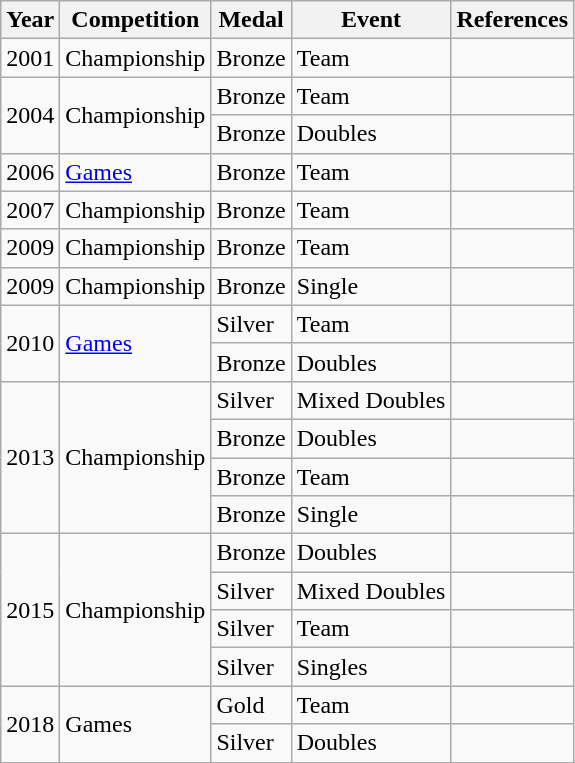<table class="wikitable">
<tr>
<th>Year</th>
<th>Competition</th>
<th>Medal</th>
<th>Event</th>
<th>References</th>
</tr>
<tr>
<td>2001</td>
<td>Championship</td>
<td>Bronze</td>
<td>Team</td>
<td></td>
</tr>
<tr>
<td rowspan=2>2004</td>
<td rowspan=2>Championship</td>
<td>Bronze</td>
<td>Team</td>
<td></td>
</tr>
<tr>
<td>Bronze</td>
<td>Doubles</td>
<td></td>
</tr>
<tr>
<td>2006</td>
<td><a href='#'>Games</a></td>
<td>Bronze</td>
<td>Team</td>
<td></td>
</tr>
<tr>
<td>2007</td>
<td>Championship</td>
<td>Bronze</td>
<td>Team</td>
<td></td>
</tr>
<tr>
<td>2009</td>
<td>Championship</td>
<td>Bronze</td>
<td>Team</td>
<td></td>
</tr>
<tr>
<td>2009</td>
<td>Championship</td>
<td>Bronze</td>
<td>Single</td>
<td></td>
</tr>
<tr>
<td rowspan=2>2010</td>
<td rowspan=2><a href='#'>Games</a></td>
<td>Silver</td>
<td>Team</td>
<td></td>
</tr>
<tr>
<td>Bronze</td>
<td>Doubles</td>
<td></td>
</tr>
<tr>
<td rowspan=4>2013</td>
<td rowspan=4>Championship</td>
<td>Silver</td>
<td>Mixed Doubles</td>
<td></td>
</tr>
<tr>
<td>Bronze</td>
<td>Doubles</td>
<td></td>
</tr>
<tr>
<td>Bronze</td>
<td>Team</td>
<td></td>
</tr>
<tr>
<td>Bronze</td>
<td>Single</td>
<td></td>
</tr>
<tr>
<td rowspan=4>2015</td>
<td rowspan=4>Championship</td>
<td>Bronze</td>
<td>Doubles</td>
<td></td>
</tr>
<tr>
<td>Silver</td>
<td>Mixed Doubles</td>
<td></td>
</tr>
<tr>
<td>Silver</td>
<td>Team</td>
<td></td>
</tr>
<tr>
<td>Silver</td>
<td>Singles</td>
<td></td>
</tr>
<tr>
<td rowspan=4>2018</td>
<td rowspan=4>Games</td>
<td>Gold</td>
<td>Team</td>
<td></td>
</tr>
<tr>
<td>Silver</td>
<td>Doubles</td>
<td></td>
</tr>
</table>
